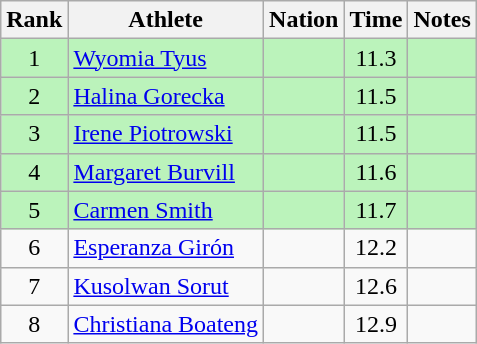<table class="wikitable sortable" style="text-align:center">
<tr>
<th>Rank</th>
<th>Athlete</th>
<th>Nation</th>
<th>Time</th>
<th>Notes</th>
</tr>
<tr bgcolor=bbf3bb>
<td>1</td>
<td align=left><a href='#'>Wyomia Tyus</a></td>
<td align=left></td>
<td>11.3</td>
<td></td>
</tr>
<tr bgcolor=bbf3bb>
<td>2</td>
<td align=left><a href='#'>Halina Gorecka</a></td>
<td align=left></td>
<td>11.5</td>
<td></td>
</tr>
<tr bgcolor=bbf3bb>
<td>3</td>
<td align=left><a href='#'>Irene Piotrowski</a></td>
<td align=left></td>
<td>11.5</td>
<td></td>
</tr>
<tr bgcolor=bbf3bb>
<td>4</td>
<td align=left><a href='#'>Margaret Burvill</a></td>
<td align=left></td>
<td>11.6</td>
<td></td>
</tr>
<tr bgcolor=bbf3bb>
<td>5</td>
<td align=left><a href='#'>Carmen Smith</a></td>
<td align=left></td>
<td>11.7</td>
<td></td>
</tr>
<tr>
<td>6</td>
<td align=left><a href='#'>Esperanza Girón</a></td>
<td align=left></td>
<td>12.2</td>
<td></td>
</tr>
<tr>
<td>7</td>
<td align=left><a href='#'>Kusolwan Sorut</a></td>
<td align=left></td>
<td>12.6</td>
<td></td>
</tr>
<tr>
<td>8</td>
<td align=left><a href='#'>Christiana Boateng</a></td>
<td align=left></td>
<td>12.9</td>
<td></td>
</tr>
</table>
